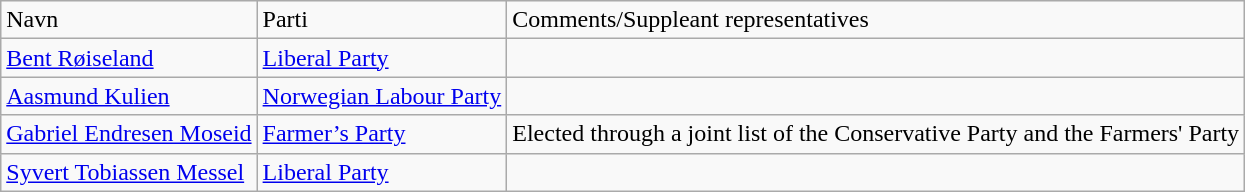<table class="wikitable">
<tr>
<td>Navn</td>
<td>Parti</td>
<td>Comments/Suppleant representatives</td>
</tr>
<tr>
<td><a href='#'>Bent Røiseland</a></td>
<td><a href='#'>Liberal Party</a></td>
<td></td>
</tr>
<tr>
<td><a href='#'>Aasmund Kulien</a></td>
<td><a href='#'>Norwegian Labour Party</a></td>
<td></td>
</tr>
<tr>
<td><a href='#'>Gabriel Endresen Moseid</a></td>
<td><a href='#'>Farmer’s Party</a></td>
<td>Elected through a joint list of the Conservative Party and the Farmers' Party</td>
</tr>
<tr>
<td><a href='#'>Syvert Tobiassen Messel</a></td>
<td><a href='#'>Liberal Party</a></td>
<td></td>
</tr>
</table>
